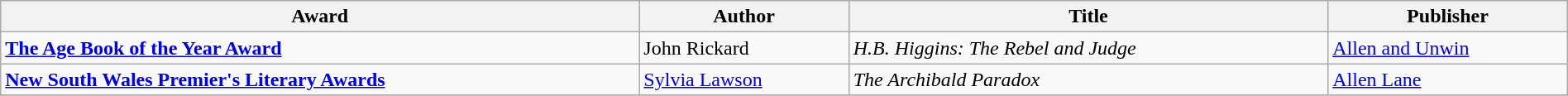<table class="wikitable" width=100%>
<tr>
<th>Award</th>
<th>Author</th>
<th>Title</th>
<th>Publisher</th>
</tr>
<tr>
<td><strong><a href='#'>The Age Book of the Year Award</a></strong></td>
<td>John Rickard</td>
<td><em>H.B. Higgins: The Rebel and Judge</em></td>
<td><a href='#'>Allen and Unwin</a></td>
</tr>
<tr>
<td><strong><a href='#'>New South Wales Premier's Literary Awards</a></strong></td>
<td><a href='#'>Sylvia Lawson</a></td>
<td><em>The Archibald Paradox</em></td>
<td><a href='#'>Allen Lane</a></td>
</tr>
<tr>
</tr>
</table>
